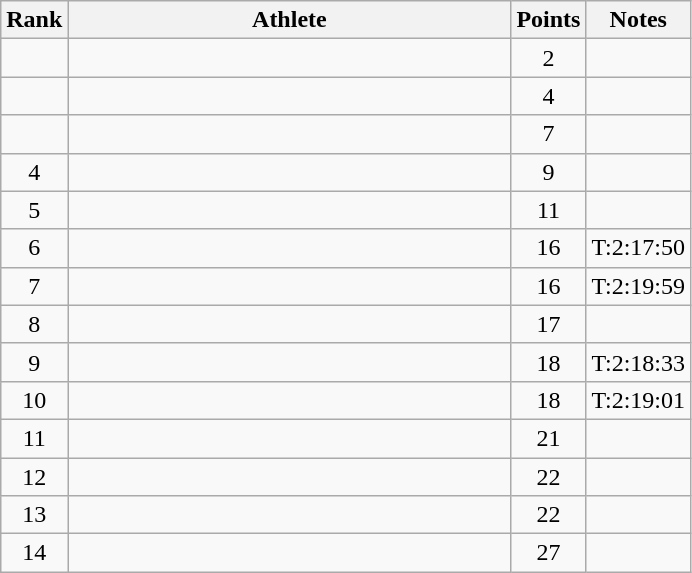<table class="wikitable" style="text-align:center">
<tr>
<th>Rank</th>
<th Style="width:18em">Athlete</th>
<th>Points</th>
<th>Notes</th>
</tr>
<tr>
<td></td>
<td style="text-align:left"></td>
<td>2</td>
<td></td>
</tr>
<tr>
<td></td>
<td style="text-align:left"></td>
<td>4</td>
<td></td>
</tr>
<tr>
<td></td>
<td style="text-align:left"></td>
<td>7</td>
<td></td>
</tr>
<tr>
<td>4</td>
<td style="text-align:left"></td>
<td>9</td>
<td></td>
</tr>
<tr>
<td>5</td>
<td style="text-align:left"></td>
<td>11</td>
<td></td>
</tr>
<tr>
<td>6</td>
<td style="text-align:left"></td>
<td>16</td>
<td>T:2:17:50</td>
</tr>
<tr>
<td>7</td>
<td style="text-align:left"></td>
<td>16</td>
<td>T:2:19:59</td>
</tr>
<tr>
<td>8</td>
<td style="text-align:left"></td>
<td>17</td>
<td></td>
</tr>
<tr>
<td>9</td>
<td style="text-align:left"></td>
<td>18</td>
<td>T:2:18:33</td>
</tr>
<tr>
<td>10</td>
<td style="text-align:left"></td>
<td>18</td>
<td>T:2:19:01</td>
</tr>
<tr>
<td>11</td>
<td style="text-align:left"></td>
<td>21</td>
<td></td>
</tr>
<tr>
<td>12</td>
<td style="text-align:left"></td>
<td>22</td>
<td></td>
</tr>
<tr>
<td>13</td>
<td style="text-align:left"></td>
<td>22</td>
<td></td>
</tr>
<tr>
<td>14</td>
<td style="text-align:left"></td>
<td>27</td>
<td></td>
</tr>
</table>
